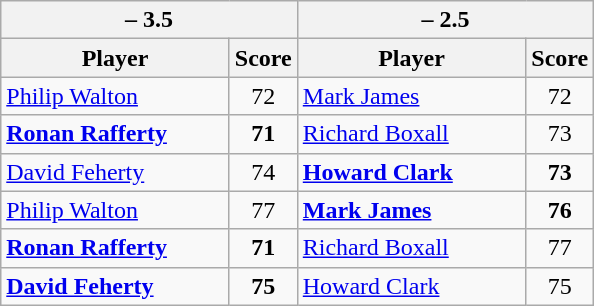<table class=wikitable>
<tr>
<th colspan=2> – 3.5</th>
<th colspan=2> – 2.5</th>
</tr>
<tr>
<th width=145>Player</th>
<th>Score</th>
<th width=145>Player</th>
<th>Score</th>
</tr>
<tr>
<td><a href='#'>Philip Walton</a></td>
<td align=center>72</td>
<td><a href='#'>Mark James</a></td>
<td align=center>72</td>
</tr>
<tr>
<td><strong><a href='#'>Ronan Rafferty</a></strong></td>
<td align=center><strong>71</strong></td>
<td><a href='#'>Richard Boxall</a></td>
<td align=center>73</td>
</tr>
<tr>
<td><a href='#'>David Feherty</a></td>
<td align=center>74</td>
<td><strong><a href='#'>Howard Clark</a></strong></td>
<td align=center><strong>73</strong></td>
</tr>
<tr>
<td><a href='#'>Philip Walton</a></td>
<td align=center>77</td>
<td><strong><a href='#'>Mark James</a></strong></td>
<td align=center><strong>76</strong></td>
</tr>
<tr>
<td><strong><a href='#'>Ronan Rafferty</a></strong></td>
<td align=center><strong>71</strong></td>
<td><a href='#'>Richard Boxall</a></td>
<td align=center>77</td>
</tr>
<tr>
<td><strong><a href='#'>David Feherty</a></strong></td>
<td align=center><strong>75</strong></td>
<td><a href='#'>Howard Clark</a></td>
<td align=center>75</td>
</tr>
</table>
